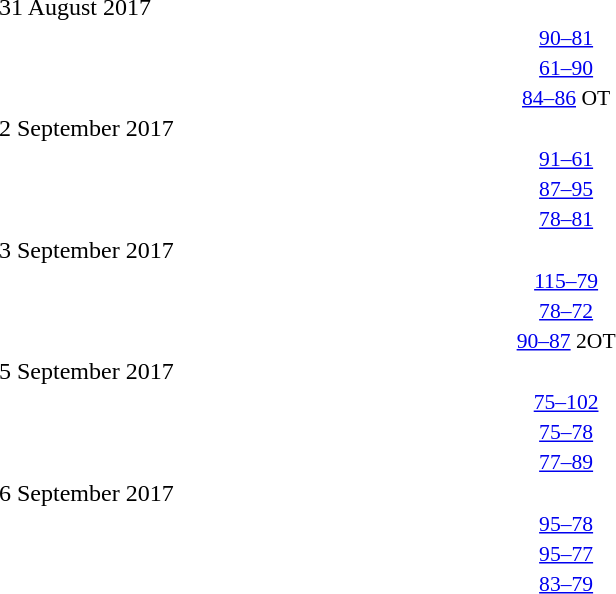<table style="width:100%;" cellspacing="1">
<tr>
<th width=25%></th>
<th width=2%></th>
<th width=6%></th>
<th width=2%></th>
<th width=25%></th>
</tr>
<tr>
<td>31 August 2017</td>
</tr>
<tr style=font-size:90%>
<td align=right></td>
<td></td>
<td align=center><a href='#'>90–81</a></td>
<td></td>
<td></td>
<td></td>
</tr>
<tr style=font-size:90%>
<td align=right></td>
<td></td>
<td align=center><a href='#'>61–90</a></td>
<td></td>
<td></td>
<td></td>
</tr>
<tr style=font-size:90%>
<td align=right></td>
<td></td>
<td align=center><a href='#'>84–86</a> OT</td>
<td></td>
<td></td>
<td></td>
</tr>
<tr>
<td>2 September 2017</td>
</tr>
<tr style=font-size:90%>
<td align=right></td>
<td></td>
<td align=center><a href='#'>91–61</a></td>
<td></td>
<td></td>
<td></td>
</tr>
<tr style=font-size:90%>
<td align=right></td>
<td></td>
<td align=center><a href='#'>87–95</a></td>
<td></td>
<td></td>
<td></td>
</tr>
<tr style=font-size:90%>
<td align=right></td>
<td></td>
<td align=center><a href='#'>78–81</a></td>
<td></td>
<td></td>
<td></td>
</tr>
<tr>
<td>3 September 2017</td>
</tr>
<tr style=font-size:90%>
<td align=right></td>
<td></td>
<td align=center><a href='#'>115–79</a></td>
<td></td>
<td></td>
<td></td>
</tr>
<tr style=font-size:90%>
<td align=right></td>
<td></td>
<td align=center><a href='#'>78–72</a></td>
<td></td>
<td></td>
<td></td>
</tr>
<tr style=font-size:90%>
<td align=right></td>
<td></td>
<td align=center><a href='#'>90–87</a> 2OT</td>
<td></td>
<td></td>
<td></td>
</tr>
<tr>
<td>5 September 2017</td>
</tr>
<tr style=font-size:90%>
<td align=right></td>
<td></td>
<td align=center><a href='#'>75–102</a></td>
<td></td>
<td></td>
<td></td>
</tr>
<tr style=font-size:90%>
<td align=right></td>
<td></td>
<td align=center><a href='#'>75–78</a></td>
<td></td>
<td></td>
<td></td>
</tr>
<tr style=font-size:90%>
<td align=right></td>
<td></td>
<td align=center><a href='#'>77–89</a></td>
<td></td>
<td></td>
<td></td>
</tr>
<tr>
<td>6 September 2017</td>
</tr>
<tr style=font-size:90%>
<td align=right></td>
<td></td>
<td align=center><a href='#'>95–78</a></td>
<td></td>
<td></td>
<td></td>
</tr>
<tr style=font-size:90%>
<td align=right></td>
<td></td>
<td align=center><a href='#'>95–77</a></td>
<td></td>
<td></td>
<td></td>
</tr>
<tr style=font-size:90%>
<td align=right></td>
<td></td>
<td align=center><a href='#'>83–79</a></td>
<td></td>
<td></td>
<td></td>
</tr>
</table>
